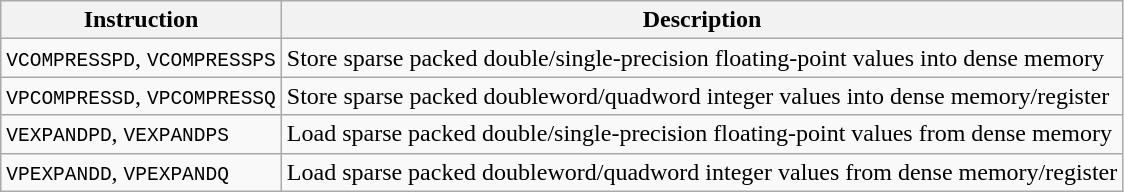<table class="wikitable">
<tr>
<th scope="col">Instruction</th>
<th scope="col">Description</th>
</tr>
<tr>
<td><code>VCOMPRESSPD</code>, <code>VCOMPRESSPS</code></td>
<td>Store sparse packed double/single-precision floating-point values into dense memory</td>
</tr>
<tr>
<td><code>VPCOMPRESSD</code>, <code>VPCOMPRESSQ</code></td>
<td>Store sparse packed doubleword/quadword integer values into dense memory/register</td>
</tr>
<tr>
<td><code>VEXPANDPD</code>, <code>VEXPANDPS</code></td>
<td>Load sparse packed double/single-precision floating-point values from dense memory</td>
</tr>
<tr>
<td><code>VPEXPANDD</code>, <code>VPEXPANDQ</code></td>
<td>Load sparse packed doubleword/quadword integer values from dense memory/register</td>
</tr>
</table>
